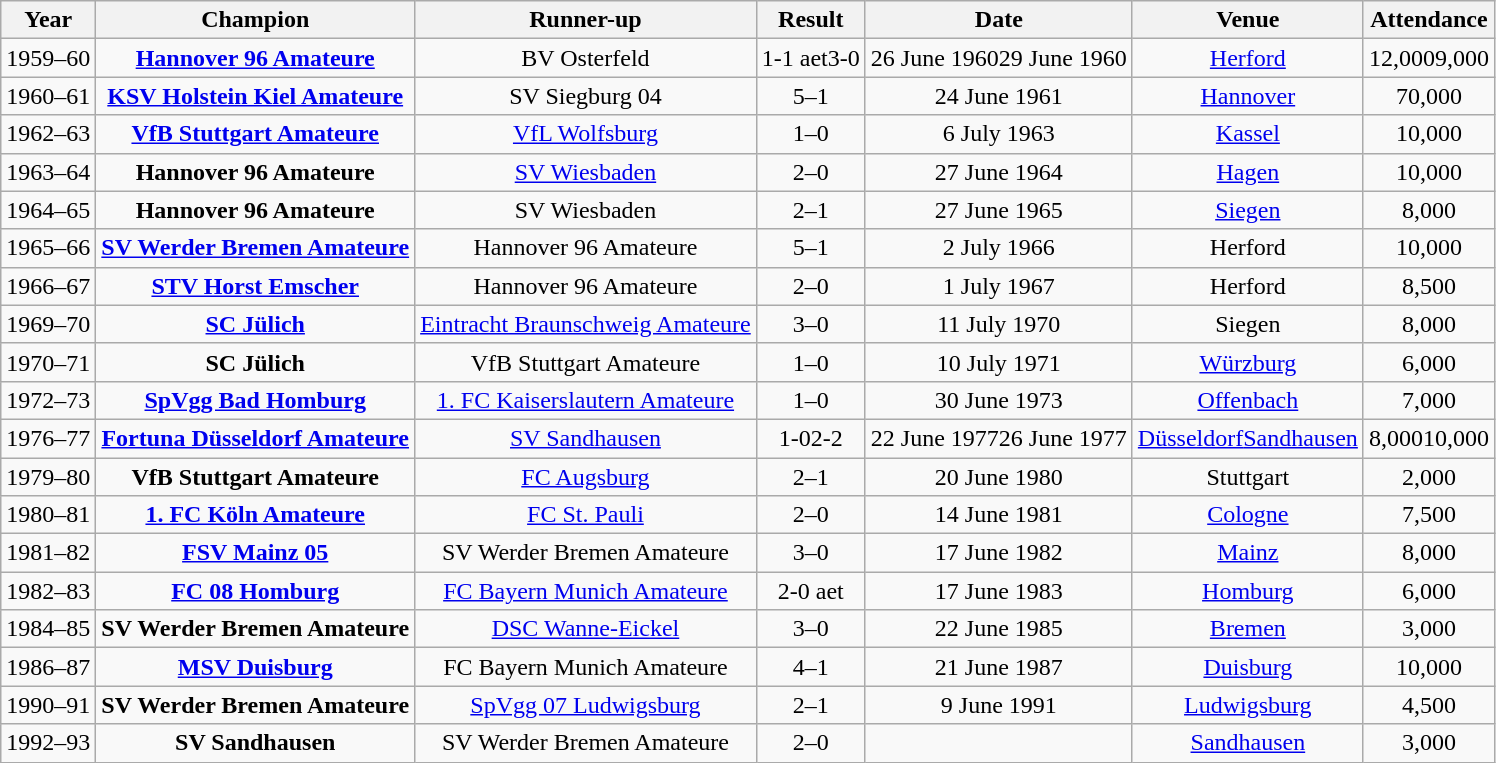<table class=wikitable>
<tr>
<th>Year</th>
<th style="text-align:center">Champion</th>
<th style="text-align:center">Runner-up</th>
<th style="text-align:center">Result</th>
<th style="text-align:center">Date</th>
<th style="text-align:center">Venue</th>
<th style="text-align:center">Attendance</th>
</tr>
<tr align="center">
<td>1959–60</td>
<td><strong><a href='#'>Hannover 96 Amateure</a></strong></td>
<td>BV Osterfeld</td>
<td>1-1 aet3-0</td>
<td>26 June 196029 June 1960</td>
<td><a href='#'>Herford</a></td>
<td>12,0009,000</td>
</tr>
<tr align="center">
<td>1960–61</td>
<td><strong><a href='#'>KSV Holstein Kiel Amateure</a></strong></td>
<td>SV Siegburg 04</td>
<td>5–1</td>
<td>24 June 1961</td>
<td><a href='#'>Hannover</a></td>
<td>70,000</td>
</tr>
<tr align="center">
<td>1962–63</td>
<td><strong><a href='#'>VfB Stuttgart Amateure</a></strong></td>
<td><a href='#'>VfL Wolfsburg</a></td>
<td>1–0</td>
<td>6 July 1963</td>
<td><a href='#'>Kassel</a></td>
<td>10,000</td>
</tr>
<tr align="center">
<td>1963–64</td>
<td><strong>Hannover 96 Amateure</strong></td>
<td><a href='#'>SV Wiesbaden</a></td>
<td>2–0</td>
<td>27 June 1964</td>
<td><a href='#'>Hagen</a></td>
<td>10,000</td>
</tr>
<tr align="center">
<td>1964–65</td>
<td><strong>Hannover 96 Amateure</strong></td>
<td>SV Wiesbaden</td>
<td>2–1</td>
<td>27 June 1965</td>
<td><a href='#'>Siegen</a></td>
<td>8,000</td>
</tr>
<tr align="center">
<td>1965–66</td>
<td><strong><a href='#'>SV Werder Bremen Amateure</a></strong></td>
<td>Hannover 96 Amateure</td>
<td>5–1</td>
<td>2 July 1966</td>
<td>Herford</td>
<td>10,000</td>
</tr>
<tr align="center">
<td>1966–67</td>
<td><strong><a href='#'>STV Horst Emscher</a></strong></td>
<td>Hannover 96 Amateure</td>
<td>2–0</td>
<td>1 July 1967</td>
<td>Herford</td>
<td>8,500</td>
</tr>
<tr align="center">
<td>1969–70</td>
<td><strong><a href='#'>SC Jülich</a></strong></td>
<td><a href='#'>Eintracht Braunschweig Amateure</a></td>
<td>3–0</td>
<td>11 July 1970</td>
<td>Siegen</td>
<td>8,000</td>
</tr>
<tr align="center">
<td>1970–71</td>
<td><strong>SC Jülich</strong></td>
<td>VfB Stuttgart Amateure</td>
<td>1–0</td>
<td>10 July 1971</td>
<td><a href='#'>Würzburg</a></td>
<td>6,000</td>
</tr>
<tr align="center">
<td>1972–73</td>
<td><strong><a href='#'>SpVgg Bad Homburg</a></strong></td>
<td><a href='#'>1. FC Kaiserslautern Amateure</a></td>
<td>1–0</td>
<td>30 June 1973</td>
<td><a href='#'>Offenbach</a></td>
<td>7,000</td>
</tr>
<tr align="center">
<td>1976–77</td>
<td><strong><a href='#'>Fortuna Düsseldorf Amateure</a></strong></td>
<td><a href='#'>SV Sandhausen</a></td>
<td>1-02-2</td>
<td>22 June 197726 June 1977</td>
<td><a href='#'>Düsseldorf</a><a href='#'>Sandhausen</a></td>
<td>8,00010,000</td>
</tr>
<tr align="center">
<td>1979–80</td>
<td><strong>VfB Stuttgart Amateure</strong></td>
<td><a href='#'>FC Augsburg</a></td>
<td>2–1</td>
<td>20 June 1980</td>
<td>Stuttgart</td>
<td>2,000</td>
</tr>
<tr align="center">
<td>1980–81</td>
<td><strong><a href='#'>1. FC Köln Amateure</a></strong></td>
<td><a href='#'>FC St. Pauli</a></td>
<td>2–0</td>
<td>14 June 1981</td>
<td><a href='#'>Cologne</a></td>
<td>7,500</td>
</tr>
<tr align="center">
<td>1981–82</td>
<td><strong><a href='#'>FSV Mainz 05</a></strong></td>
<td>SV Werder Bremen Amateure</td>
<td>3–0</td>
<td>17 June 1982</td>
<td><a href='#'>Mainz</a></td>
<td>8,000</td>
</tr>
<tr align="center">
<td>1982–83</td>
<td><strong><a href='#'>FC 08 Homburg</a></strong></td>
<td><a href='#'>FC Bayern Munich Amateure</a></td>
<td>2-0 aet</td>
<td>17 June 1983</td>
<td><a href='#'>Homburg</a></td>
<td>6,000</td>
</tr>
<tr align="center">
<td>1984–85</td>
<td><strong>SV Werder Bremen Amateure</strong></td>
<td><a href='#'>DSC Wanne-Eickel</a></td>
<td>3–0</td>
<td>22 June 1985</td>
<td><a href='#'>Bremen</a></td>
<td>3,000</td>
</tr>
<tr align="center">
<td>1986–87</td>
<td><strong><a href='#'>MSV Duisburg</a></strong></td>
<td>FC Bayern Munich Amateure</td>
<td>4–1</td>
<td>21 June 1987</td>
<td><a href='#'>Duisburg</a></td>
<td>10,000</td>
</tr>
<tr align="center">
<td>1990–91</td>
<td><strong>SV Werder Bremen Amateure</strong></td>
<td><a href='#'>SpVgg 07 Ludwigsburg</a></td>
<td>2–1</td>
<td>9 June 1991</td>
<td><a href='#'>Ludwigsburg</a></td>
<td>4,500</td>
</tr>
<tr align="center">
<td>1992–93</td>
<td><strong>SV Sandhausen</strong></td>
<td>SV Werder Bremen Amateure</td>
<td>2–0</td>
<td></td>
<td><a href='#'>Sandhausen</a></td>
<td>3,000</td>
</tr>
</table>
